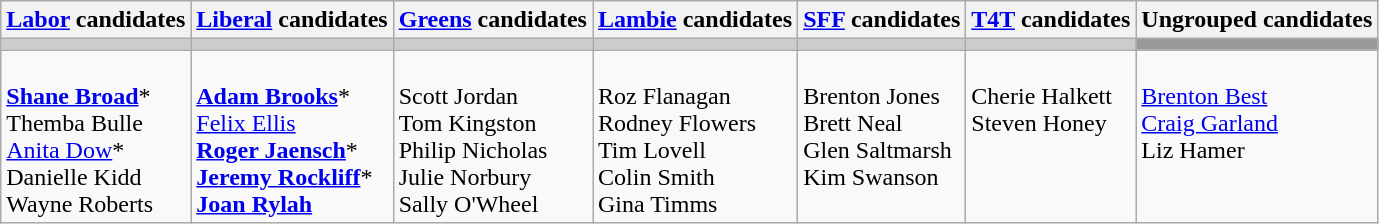<table class="wikitable">
<tr>
<th><a href='#'>Labor</a> candidates</th>
<th><a href='#'>Liberal</a> candidates</th>
<th><a href='#'>Greens</a> candidates</th>
<th><a href='#'>Lambie</a> candidates</th>
<th><a href='#'>SFF</a> candidates</th>
<th><a href='#'>T4T</a> candidates</th>
<th>Ungrouped candidates</th>
</tr>
<tr bgcolor="#cccccc">
<td></td>
<td></td>
<td></td>
<td></td>
<td></td>
<td></td>
<td bgcolor="#999999"></td>
</tr>
<tr>
<td><br><strong><a href='#'>Shane Broad</a></strong>*<br>
Themba Bulle<br>
<a href='#'>Anita Dow</a>*<br>
Danielle Kidd<br>
Wayne Roberts</td>
<td><br><strong><a href='#'>Adam Brooks</a></strong>*<br>
<a href='#'>Felix Ellis</a><br>
<strong><a href='#'>Roger Jaensch</a></strong>*<br>
<strong><a href='#'>Jeremy Rockliff</a></strong>*<br>
<strong><a href='#'>Joan Rylah</a></strong></td>
<td valign=top><br>Scott Jordan<br>
Tom Kingston<br>
Philip Nicholas<br>
Julie Norbury<br>
Sally O'Wheel</td>
<td valign=top><br>Roz Flanagan<br>
Rodney Flowers<br>
Tim Lovell<br>
Colin Smith<br>
Gina Timms</td>
<td valign=top><br>Brenton Jones<br>
Brett Neal<br>
Glen Saltmarsh<br>
Kim Swanson<br></td>
<td valign=top><br>Cherie Halkett<br>
Steven Honey</td>
<td valign=top><br><a href='#'>Brenton Best</a><br>
<a href='#'>Craig Garland</a><br>
Liz Hamer</td>
</tr>
</table>
